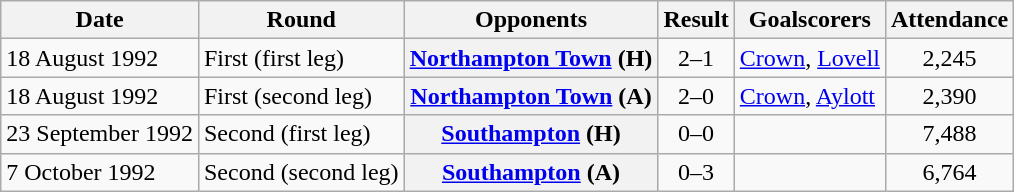<table class="wikitable plainrowheaders sortable">
<tr>
<th scope=col>Date</th>
<th scope=col>Round</th>
<th scope=col>Opponents</th>
<th scope=col>Result</th>
<th scope=col class=unsortable>Goalscorers</th>
<th scope=col>Attendance</th>
</tr>
<tr>
<td>18 August 1992</td>
<td>First (first leg)</td>
<th scope=row><a href='#'>Northampton Town</a> (H)</th>
<td align=center>2–1</td>
<td><a href='#'>Crown</a>, <a href='#'>Lovell</a></td>
<td align=center>2,245</td>
</tr>
<tr>
<td>18 August 1992</td>
<td>First (second leg)</td>
<th scope=row><a href='#'>Northampton Town</a> (A)</th>
<td align=center>2–0</td>
<td><a href='#'>Crown</a>, <a href='#'>Aylott</a></td>
<td align=center>2,390</td>
</tr>
<tr>
<td>23 September 1992</td>
<td>Second (first leg)</td>
<th scope=row><a href='#'>Southampton</a> (H)</th>
<td align=center>0–0</td>
<td></td>
<td align=center>7,488</td>
</tr>
<tr>
<td>7 October 1992</td>
<td>Second (second leg)</td>
<th scope=row><a href='#'>Southampton</a> (A)</th>
<td align=center>0–3</td>
<td></td>
<td align=center>6,764</td>
</tr>
</table>
